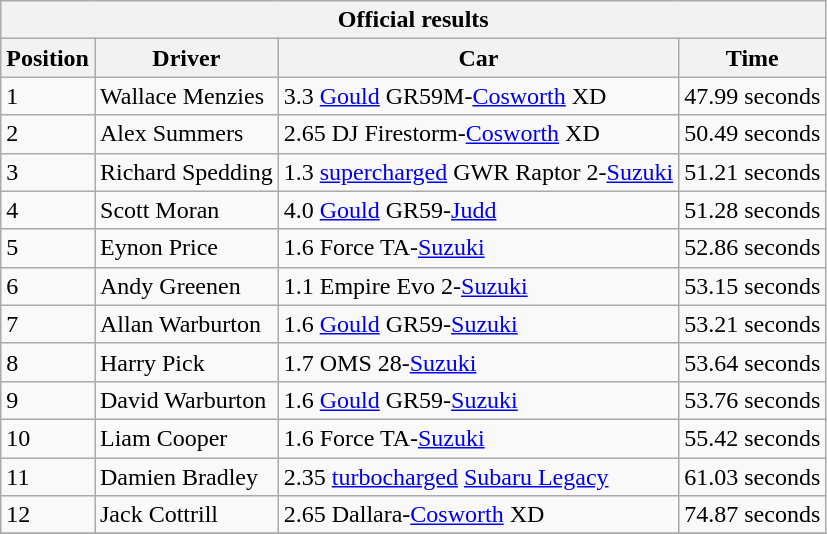<table class="wikitable" style="font-size: 100%">
<tr>
<th colspan=4>Official results</th>
</tr>
<tr>
<th>Position</th>
<th>Driver</th>
<th>Car</th>
<th>Time</th>
</tr>
<tr>
<td>1</td>
<td>Wallace Menzies</td>
<td>3.3 <a href='#'>Gould</a> GR59M-<a href='#'>Cosworth</a> XD</td>
<td>47.99 seconds</td>
</tr>
<tr>
<td>2</td>
<td>Alex Summers</td>
<td>2.65 DJ Firestorm-<a href='#'>Cosworth</a> XD</td>
<td>50.49 seconds</td>
</tr>
<tr>
<td>3</td>
<td>Richard Spedding</td>
<td>1.3 <a href='#'>supercharged</a> GWR Raptor 2-<a href='#'>Suzuki</a></td>
<td>51.21 seconds</td>
</tr>
<tr>
<td>4</td>
<td>Scott Moran</td>
<td>4.0 <a href='#'>Gould</a> GR59-<a href='#'>Judd</a></td>
<td>51.28 seconds</td>
</tr>
<tr>
<td>5</td>
<td>Eynon Price</td>
<td>1.6 Force TA-<a href='#'>Suzuki</a></td>
<td>52.86 seconds</td>
</tr>
<tr>
<td>6</td>
<td>Andy Greenen</td>
<td>1.1 Empire Evo 2-<a href='#'>Suzuki</a></td>
<td>53.15 seconds</td>
</tr>
<tr>
<td>7</td>
<td>Allan Warburton</td>
<td>1.6 <a href='#'>Gould</a> GR59-<a href='#'>Suzuki</a></td>
<td>53.21 seconds</td>
</tr>
<tr>
<td>8</td>
<td>Harry Pick</td>
<td>1.7 OMS 28-<a href='#'>Suzuki</a></td>
<td>53.64 seconds</td>
</tr>
<tr>
<td>9</td>
<td>David Warburton</td>
<td>1.6 <a href='#'>Gould</a> GR59-<a href='#'>Suzuki</a></td>
<td>53.76 seconds</td>
</tr>
<tr>
<td>10</td>
<td>Liam Cooper</td>
<td>1.6 Force TA-<a href='#'>Suzuki</a></td>
<td>55.42 seconds</td>
</tr>
<tr>
<td>11</td>
<td>Damien Bradley</td>
<td>2.35 <a href='#'>turbocharged</a> <a href='#'>Subaru Legacy</a></td>
<td>61.03 seconds</td>
</tr>
<tr>
<td>12</td>
<td>Jack Cottrill</td>
<td>2.65 Dallara-<a href='#'>Cosworth</a> XD</td>
<td>74.87 seconds</td>
</tr>
<tr>
</tr>
</table>
